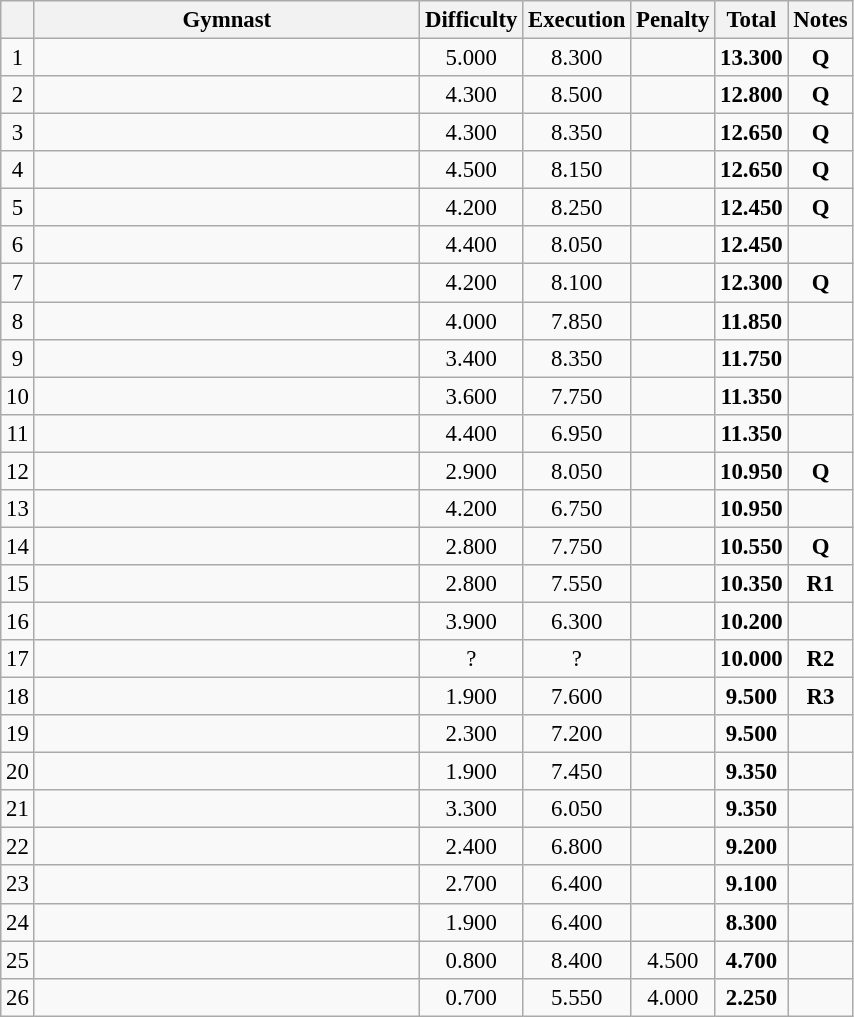<table class="wikitable sortable" style="text-align:center; font-size:95%">
<tr>
<th></th>
<th width="250">Gymnast</th>
<th>Difficulty</th>
<th>Execution</th>
<th>Penalty</th>
<th>Total</th>
<th>Notes</th>
</tr>
<tr>
<td>1</td>
<td align="left"></td>
<td>5.000</td>
<td>8.300</td>
<td></td>
<td><strong>13.300</strong></td>
<td><strong>Q</strong></td>
</tr>
<tr>
<td>2</td>
<td align="left"></td>
<td>4.300</td>
<td>8.500</td>
<td></td>
<td><strong>12.800</strong></td>
<td><strong>Q</strong></td>
</tr>
<tr>
<td>3</td>
<td align="left"></td>
<td>4.300</td>
<td>8.350</td>
<td></td>
<td><strong>12.650</strong></td>
<td><strong>Q</strong></td>
</tr>
<tr>
<td>4</td>
<td align="left"></td>
<td>4.500</td>
<td>8.150</td>
<td></td>
<td><strong>12.650</strong></td>
<td><strong>Q</strong></td>
</tr>
<tr>
<td>5</td>
<td align="left"></td>
<td>4.200</td>
<td>8.250</td>
<td></td>
<td><strong>12.450</strong></td>
<td><strong>Q</strong></td>
</tr>
<tr>
<td>6</td>
<td align="left"></td>
<td>4.400</td>
<td>8.050</td>
<td></td>
<td><strong>12.450</strong></td>
<td></td>
</tr>
<tr>
<td>7</td>
<td align="left"></td>
<td>4.200</td>
<td>8.100</td>
<td></td>
<td><strong>12.300</strong></td>
<td><strong>Q</strong></td>
</tr>
<tr>
<td>8</td>
<td align="left"></td>
<td>4.000</td>
<td>7.850</td>
<td></td>
<td><strong>11.850</strong></td>
<td></td>
</tr>
<tr>
<td>9</td>
<td align="left"></td>
<td>3.400</td>
<td>8.350</td>
<td></td>
<td><strong>11.750</strong></td>
<td></td>
</tr>
<tr>
<td>10</td>
<td align="left"></td>
<td>3.600</td>
<td>7.750</td>
<td></td>
<td><strong>11.350</strong></td>
<td></td>
</tr>
<tr>
<td>11</td>
<td align="left"></td>
<td>4.400</td>
<td>6.950</td>
<td></td>
<td><strong>11.350</strong></td>
<td></td>
</tr>
<tr>
<td>12</td>
<td align="left"></td>
<td>2.900</td>
<td>8.050</td>
<td></td>
<td><strong>10.950</strong></td>
<td><strong>Q</strong></td>
</tr>
<tr>
<td>13</td>
<td align="left"></td>
<td>4.200</td>
<td>6.750</td>
<td></td>
<td><strong>10.950</strong></td>
<td></td>
</tr>
<tr>
<td>14</td>
<td align="left"></td>
<td>2.800</td>
<td>7.750</td>
<td></td>
<td><strong>10.550</strong></td>
<td><strong>Q</strong></td>
</tr>
<tr>
<td>15</td>
<td align="left"></td>
<td>2.800</td>
<td>7.550</td>
<td></td>
<td><strong>10.350</strong></td>
<td><strong>R1</strong></td>
</tr>
<tr>
<td>16</td>
<td align="left"></td>
<td>3.900</td>
<td>6.300</td>
<td></td>
<td><strong>10.200</strong></td>
<td></td>
</tr>
<tr>
<td>17</td>
<td align="left"></td>
<td>?</td>
<td>?</td>
<td></td>
<td><strong>10.000</strong></td>
<td><strong>R2</strong></td>
</tr>
<tr>
<td>18</td>
<td align="left"></td>
<td>1.900</td>
<td>7.600</td>
<td></td>
<td><strong>9.500</strong></td>
<td><strong>R3</strong></td>
</tr>
<tr>
<td>19</td>
<td align="left"></td>
<td>2.300</td>
<td>7.200</td>
<td></td>
<td><strong>9.500</strong></td>
<td></td>
</tr>
<tr>
<td>20</td>
<td align="left"></td>
<td>1.900</td>
<td>7.450</td>
<td></td>
<td><strong>9.350</strong></td>
<td></td>
</tr>
<tr>
<td>21</td>
<td align="left"></td>
<td>3.300</td>
<td>6.050</td>
<td></td>
<td><strong>9.350</strong></td>
<td></td>
</tr>
<tr>
<td>22</td>
<td align="left"></td>
<td>2.400</td>
<td>6.800</td>
<td></td>
<td><strong>9.200</strong></td>
<td></td>
</tr>
<tr>
<td>23</td>
<td align="left"></td>
<td>2.700</td>
<td>6.400</td>
<td></td>
<td><strong>9.100</strong></td>
<td></td>
</tr>
<tr>
<td>24</td>
<td align="left"></td>
<td>1.900</td>
<td>6.400</td>
<td></td>
<td><strong>8.300</strong></td>
<td></td>
</tr>
<tr>
<td>25</td>
<td align="left"></td>
<td>0.800</td>
<td>8.400</td>
<td>4.500</td>
<td><strong>4.700</strong></td>
<td></td>
</tr>
<tr>
<td>26</td>
<td align="left"></td>
<td>0.700</td>
<td>5.550</td>
<td>4.000</td>
<td><strong>2.250</strong></td>
<td></td>
</tr>
</table>
